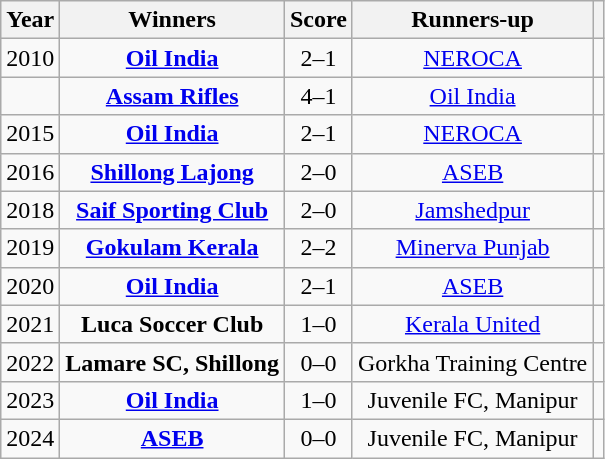<table class="wikitable" style="text-align:center;">
<tr>
<th scope="col">Year</th>
<th scope="col">Winners</th>
<th scope="col">Score</th>
<th scope="col">Runners-up</th>
<th scope="col"></th>
</tr>
<tr>
<td>2010</td>
<td><strong><a href='#'>Oil India</a></strong></td>
<td>2–1</td>
<td><a href='#'>NEROCA</a></td>
<td></td>
</tr>
<tr>
<td></td>
<td><strong><a href='#'>Assam Rifles</a></strong></td>
<td>4–1</td>
<td><a href='#'>Oil India</a></td>
<td></td>
</tr>
<tr>
<td>2015</td>
<td><strong><a href='#'>Oil India</a></strong></td>
<td>2–1</td>
<td><a href='#'>NEROCA</a></td>
<td></td>
</tr>
<tr>
<td>2016</td>
<td><strong><a href='#'>Shillong Lajong</a></strong></td>
<td>2–0</td>
<td><a href='#'>ASEB</a></td>
<td></td>
</tr>
<tr>
<td>2018</td>
<td> <strong><a href='#'>Saif Sporting Club</a></strong></td>
<td>2–0</td>
<td><a href='#'>Jamshedpur</a></td>
<td></td>
</tr>
<tr>
<td>2019</td>
<td><strong><a href='#'>Gokulam Kerala</a></strong></td>
<td>2–2 </td>
<td><a href='#'>Minerva Punjab</a></td>
<td></td>
</tr>
<tr>
<td>2020</td>
<td><strong><a href='#'>Oil India</a></strong></td>
<td>2–1</td>
<td><a href='#'>ASEB</a></td>
<td></td>
</tr>
<tr>
<td>2021</td>
<td><strong>Luca Soccer Club</strong></td>
<td>1–0</td>
<td><a href='#'>Kerala United</a></td>
<td></td>
</tr>
<tr>
<td>2022</td>
<td><strong>Lamare SC, Shillong</strong></td>
<td>0–0 </td>
<td>Gorkha Training Centre</td>
<td></td>
</tr>
<tr>
<td>2023</td>
<td><strong><a href='#'>Oil India</a></strong></td>
<td>1–0</td>
<td>Juvenile FC, Manipur</td>
<td></td>
</tr>
<tr>
<td>2024</td>
<td><strong><a href='#'>ASEB</a></strong></td>
<td>0–0 </td>
<td>Juvenile FC, Manipur</td>
<td></td>
</tr>
</table>
